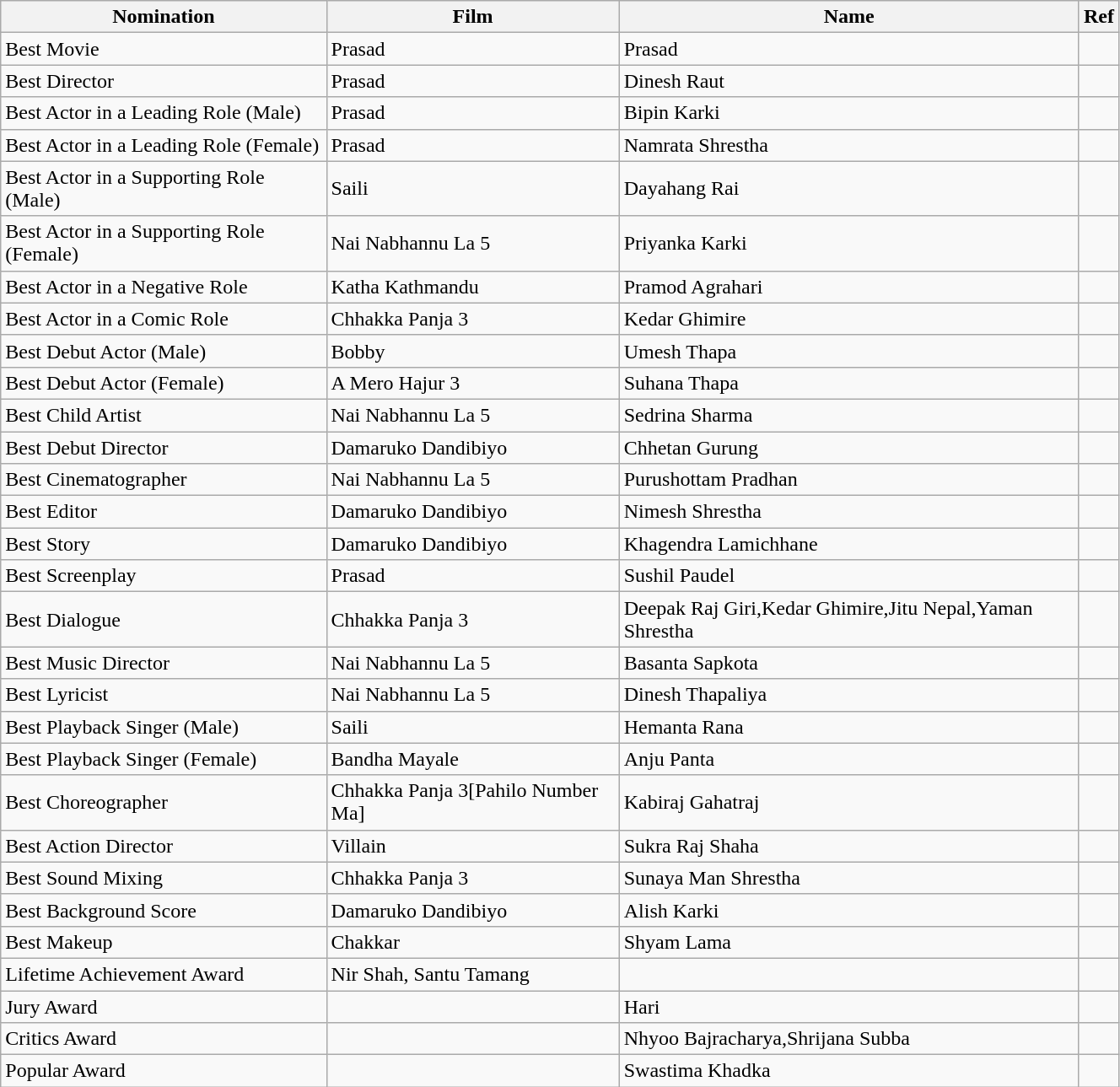<table class="wikitable" style="width:70%">
<tr>
<th><strong>Nomination</strong></th>
<th><strong>Film</strong></th>
<th><strong>Name</strong></th>
<th><strong>Ref</strong></th>
</tr>
<tr>
<td>Best Movie</td>
<td>Prasad</td>
<td>Prasad</td>
<td></td>
</tr>
<tr>
<td>Best Director</td>
<td>Prasad</td>
<td>Dinesh Raut</td>
<td></td>
</tr>
<tr>
<td>Best Actor in a Leading Role (Male)</td>
<td>Prasad</td>
<td>Bipin Karki</td>
<td></td>
</tr>
<tr>
<td>Best Actor in a Leading Role (Female)</td>
<td>Prasad</td>
<td>Namrata Shrestha</td>
<td></td>
</tr>
<tr>
<td>Best Actor in a Supporting Role (Male)</td>
<td>Saili</td>
<td>Dayahang Rai</td>
<td></td>
</tr>
<tr>
<td>Best Actor in a Supporting Role (Female)</td>
<td>Nai Nabhannu La 5</td>
<td>Priyanka Karki</td>
<td></td>
</tr>
<tr>
<td>Best Actor in a Negative Role</td>
<td>Katha Kathmandu</td>
<td>Pramod Agrahari</td>
<td></td>
</tr>
<tr>
<td>Best Actor in a Comic Role</td>
<td>Chhakka Panja 3</td>
<td>Kedar Ghimire</td>
<td></td>
</tr>
<tr>
<td>Best Debut Actor (Male)</td>
<td>Bobby</td>
<td>Umesh Thapa</td>
<td></td>
</tr>
<tr>
<td>Best Debut Actor (Female)</td>
<td>A Mero Hajur 3</td>
<td>Suhana Thapa</td>
<td></td>
</tr>
<tr>
<td>Best Child Artist</td>
<td>Nai Nabhannu La 5</td>
<td>Sedrina Sharma</td>
<td></td>
</tr>
<tr>
<td>Best Debut Director</td>
<td>Damaruko Dandibiyo</td>
<td>Chhetan Gurung</td>
<td></td>
</tr>
<tr>
<td>Best Cinematographer</td>
<td>Nai Nabhannu La 5</td>
<td>Purushottam Pradhan</td>
<td></td>
</tr>
<tr>
<td>Best Editor</td>
<td>Damaruko Dandibiyo</td>
<td>Nimesh Shrestha</td>
<td></td>
</tr>
<tr>
<td>Best Story</td>
<td>Damaruko Dandibiyo</td>
<td>Khagendra Lamichhane</td>
<td></td>
</tr>
<tr>
<td>Best Screenplay</td>
<td>Prasad</td>
<td>Sushil Paudel</td>
<td></td>
</tr>
<tr>
<td>Best Dialogue</td>
<td>Chhakka Panja 3</td>
<td>Deepak Raj Giri,Kedar Ghimire,Jitu Nepal,Yaman Shrestha</td>
<td></td>
</tr>
<tr>
<td>Best Music Director</td>
<td Timro Aakhama Aakha Judhai>Nai Nabhannu La 5</td>
<td>Basanta Sapkota</td>
<td></td>
</tr>
<tr>
<td>Best Lyricist</td>
<td Timro Aakhama Aakha Judhai>Nai Nabhannu La 5</td>
<td>Dinesh Thapaliya</td>
<td></td>
</tr>
<tr>
<td>Best Playback Singer (Male)</td>
<td>Saili</td>
<td>Hemanta Rana</td>
<td></td>
</tr>
<tr>
<td>Best Playback Singer (Female)</td>
<td>Bandha Mayale</td>
<td>Anju Panta</td>
<td></td>
</tr>
<tr>
<td>Best Choreographer</td>
<td>Chhakka Panja 3[Pahilo Number Ma]</td>
<td>Kabiraj Gahatraj</td>
<td></td>
</tr>
<tr>
<td>Best Action Director</td>
<td>Villain</td>
<td>Sukra Raj Shaha</td>
<td></td>
</tr>
<tr>
<td>Best Sound Mixing</td>
<td>Chhakka Panja 3</td>
<td>Sunaya Man Shrestha</td>
<td></td>
</tr>
<tr>
<td>Best Background Score</td>
<td>Damaruko Dandibiyo</td>
<td>Alish Karki</td>
<td></td>
</tr>
<tr>
<td>Best Makeup</td>
<td>Chakkar</td>
<td>Shyam Lama</td>
<td></td>
</tr>
<tr>
<td>Lifetime Achievement Award</td>
<td>Nir Shah, Santu Tamang</td>
<td></td>
<td></td>
</tr>
<tr>
<td>Jury Award</td>
<td></td>
<td>Hari</td>
<td></td>
</tr>
<tr>
<td>Critics Award</td>
<td></td>
<td>Nhyoo Bajracharya,Shrijana Subba</td>
<td></td>
</tr>
<tr>
<td>Popular Award</td>
<td></td>
<td>Swastima Khadka</td>
<td></td>
</tr>
</table>
